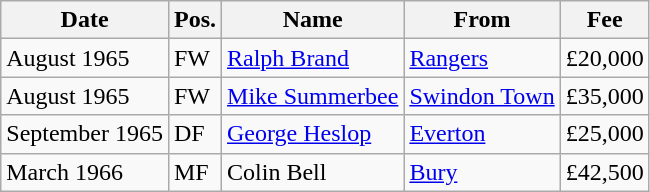<table class="wikitable">
<tr>
<th>Date</th>
<th>Pos.</th>
<th>Name</th>
<th>From</th>
<th>Fee</th>
</tr>
<tr>
<td>August 1965</td>
<td>FW</td>
<td> <a href='#'>Ralph Brand</a></td>
<td> <a href='#'>Rangers</a></td>
<td>£20,000</td>
</tr>
<tr>
<td>August 1965</td>
<td>FW</td>
<td> <a href='#'>Mike Summerbee</a></td>
<td> <a href='#'>Swindon Town</a></td>
<td>£35,000</td>
</tr>
<tr>
<td>September 1965</td>
<td>DF</td>
<td> <a href='#'>George Heslop</a></td>
<td> <a href='#'>Everton</a></td>
<td>£25,000</td>
</tr>
<tr>
<td>March 1966</td>
<td>MF</td>
<td> Colin Bell</td>
<td> <a href='#'>Bury</a></td>
<td>£42,500</td>
</tr>
</table>
